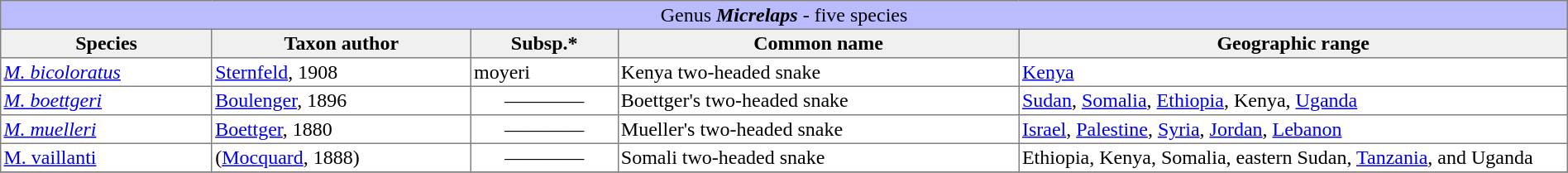<table |cellspacing=0 cellpadding=2 border=1 style="width: 100%; border-collapse: collapse;">
<tr>
<td colspan="100%" align="center" bgcolor="#BBBBFF">Genus <strong><em>Micrelaps</em></strong> - five species</td>
</tr>
<tr>
<th bgcolor="#f0f0f0">Species</th>
<th bgcolor="#f0f0f0">Taxon author</th>
<th bgcolor="#f0f0f0">Subsp.*</th>
<th bgcolor="#f0f0f0">Common name</th>
<th bgcolor="#f0f0f0">Geographic range</th>
</tr>
<tr>
<td><em><a href='#'>M. bicoloratus</a></em></td>
<td><a href='#'>Sternfeld</a>, 1908</td>
<td>moyeri</td>
<td>Kenya two-headed snake</td>
<td style="width:35%"><a href='#'>Kenya</a></td>
</tr>
<tr>
<td><em><a href='#'>M. boettgeri</a></em></td>
<td><a href='#'>Boulenger</a>, 1896</td>
<td align="center">————</td>
<td>Boettger's two-headed snake</td>
<td style="width:35%"><a href='#'>Sudan</a>, <a href='#'>Somalia</a>, <a href='#'>Ethiopia</a>, Kenya, <a href='#'>Uganda</a></td>
</tr>
<tr>
<td><em><a href='#'>M. muelleri</a></td>
<td><a href='#'>Boettger</a>, 1880</td>
<td align="center">————</td>
<td>Mueller's two-headed snake</td>
<td><a href='#'>Israel</a>, <a href='#'>Palestine</a>, <a href='#'>Syria</a>, <a href='#'>Jordan</a>, <a href='#'>Lebanon</a></td>
</tr>
<tr>
<td></em><a href='#'>M. vaillanti</a><em></td>
<td>(<a href='#'>Mocquard</a>, 1888)</td>
<td align="center">————</td>
<td>Somali two-headed snake</td>
<td>Ethiopia, Kenya, Somalia, eastern Sudan, <a href='#'>Tanzania</a>, and Uganda</td>
</tr>
<tr>
</tr>
</table>
